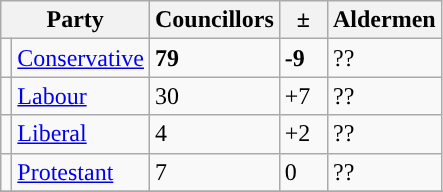<table class="wikitable">
<tr>
<th colspan="2">Party</th>
<th>Councillors</th>
<th>  ±  </th>
<th>Aldermen</th>
</tr>
<tr>
<td style="background-color: "></td>
<td><a href='#'>Conservative</a></td>
<td><strong>79</strong></td>
<td><strong>-9</strong></td>
<td>??</td>
</tr>
<tr>
<td style="background-color: "></td>
<td><a href='#'>Labour</a></td>
<td>30</td>
<td>+7</td>
<td>??</td>
</tr>
<tr>
<td style="background-color: "></td>
<td><a href='#'>Liberal</a></td>
<td>4</td>
<td>+2</td>
<td>??</td>
</tr>
<tr>
<td style="background-color: "></td>
<td><a href='#'>Protestant</a></td>
<td>7</td>
<td>0</td>
<td>??</td>
</tr>
<tr>
</tr>
</table>
